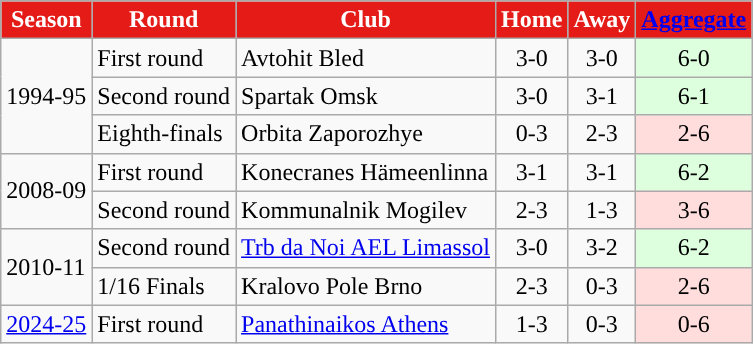<table class="wikitable">
<tr>
<th style="color:white; background:#E41B17;">Season</th>
<th style="color:white; background:#E41B17;">Round</th>
<th style="color:white; background:#E41B17;">Club</th>
<th style="color:white; background:#E41B17;">Home</th>
<th style="color:white; background:#E41B17;">Away</th>
<th style="color:white; background:#E41B17;"><a href='#'>Aggregate</a></th>
</tr>
<tr>
<td rowspan="3">1994-95</td>
<td>First round</td>
<td>Avtohit Bled</td>
<td style="text-align:center">3-0</td>
<td style="text-align:center">3-0</td>
<td style="text-align:center; background:#dfd;">6-0</td>
</tr>
<tr>
<td>Second round</td>
<td>Spartak Omsk</td>
<td style="text-align:center">3-0</td>
<td style="text-align:center">3-1</td>
<td style="text-align:center; background:#dfd;">6-1</td>
</tr>
<tr>
<td>Eighth-finals</td>
<td>Orbita Zaporozhye</td>
<td style="text-align:center">0-3</td>
<td style="text-align:center">2-3</td>
<td style="text-align:center; background:#fdd;">2-6</td>
</tr>
<tr>
<td rowspan="2">2008-09</td>
<td>First round</td>
<td>Konecranes Hämeenlinna</td>
<td style="text-align:center">3-1</td>
<td style="text-align:center">3-1</td>
<td style="text-align:center; background:#dfd;">6-2</td>
</tr>
<tr>
<td>Second round</td>
<td>Kommunalnik Mogilev</td>
<td style="text-align:center">2-3</td>
<td style="text-align:center">1-3</td>
<td style="text-align:center; background:#fdd;">3-6</td>
</tr>
<tr>
<td rowspan="2">2010-11</td>
<td>Second round</td>
<td><a href='#'>Trb da Noi AEL Limassol</a></td>
<td style="text-align:center">3-0</td>
<td style="text-align:center">3-2</td>
<td style="text-align:center; background:#dfd;">6-2</td>
</tr>
<tr>
<td>1/16 Finals</td>
<td>Kralovo Pole Brno</td>
<td style="text-align:center">2-3</td>
<td style="text-align:center">0-3</td>
<td style="text-align:center; background:#fdd;">2-6</td>
</tr>
<tr>
<td><a href='#'>2024-25</a></td>
<td>First round</td>
<td><a href='#'>Panathinaikos Athens</a></td>
<td style="text-align:center">1-3</td>
<td style="text-align:center">0-3</td>
<td style="text-align:center; background:#fdd;">0-6</td>
</tr>
</table>
